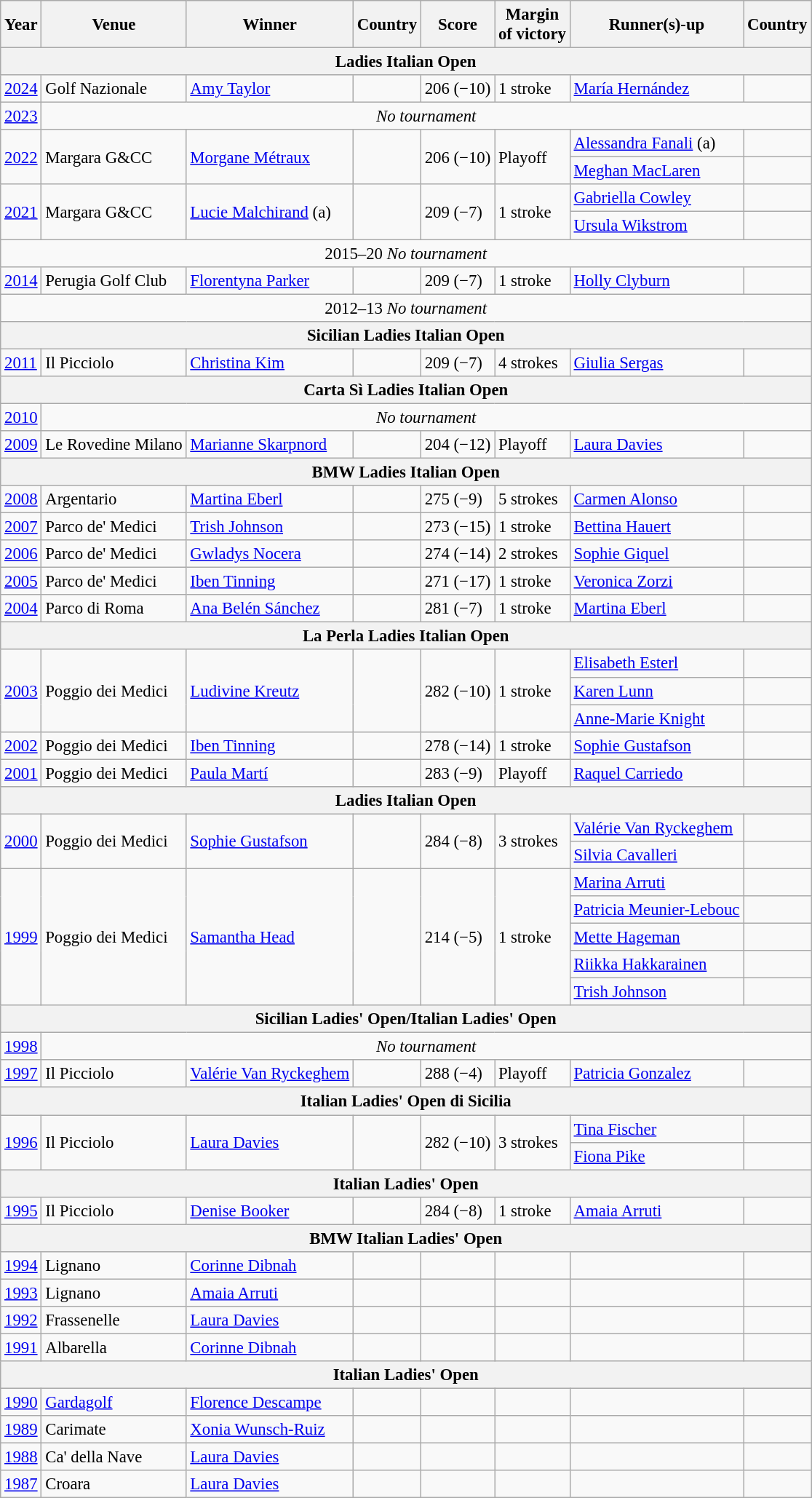<table class=wikitable style="font-size:95%">
<tr>
<th>Year</th>
<th>Venue</th>
<th>Winner</th>
<th>Country</th>
<th>Score</th>
<th>Margin<br>of victory</th>
<th>Runner(s)-up</th>
<th>Country</th>
</tr>
<tr>
<th colspan=8>Ladies Italian Open</th>
</tr>
<tr>
<td><a href='#'>2024</a></td>
<td>Golf Nazionale</td>
<td><a href='#'>Amy Taylor</a></td>
<td></td>
<td>206 (−10)</td>
<td>1 stroke</td>
<td><a href='#'>María Hernández</a></td>
<td></td>
</tr>
<tr>
<td><a href='#'>2023</a></td>
<td colspan=7 align=center><em>No tournament</em></td>
</tr>
<tr>
<td rowspan=2><a href='#'>2022</a></td>
<td rowspan=2>Margara G&CC</td>
<td rowspan=2><a href='#'>Morgane Métraux</a></td>
<td rowspan=2></td>
<td rowspan=2>206 (−10)</td>
<td rowspan=2>Playoff</td>
<td><a href='#'>Alessandra Fanali</a> (a)</td>
<td></td>
</tr>
<tr>
<td><a href='#'>Meghan MacLaren</a></td>
<td></td>
</tr>
<tr>
<td rowspan=2><a href='#'>2021</a></td>
<td rowspan=2>Margara G&CC</td>
<td rowspan=2><a href='#'>Lucie Malchirand</a> (a)</td>
<td rowspan=2></td>
<td rowspan=2>209 (−7)</td>
<td rowspan=2>1 stroke</td>
<td><a href='#'>Gabriella Cowley</a></td>
<td></td>
</tr>
<tr>
<td><a href='#'>Ursula Wikstrom</a></td>
<td></td>
</tr>
<tr>
<td colspan=8 align=center>2015–20 <em>No tournament</em></td>
</tr>
<tr>
<td><a href='#'>2014</a></td>
<td>Perugia Golf Club</td>
<td><a href='#'>Florentyna Parker</a></td>
<td></td>
<td>209 (−7)</td>
<td>1 stroke</td>
<td><a href='#'>Holly Clyburn</a></td>
<td></td>
</tr>
<tr>
<td colspan=8 align=center>2012–13 <em>No tournament</em></td>
</tr>
<tr>
<th colspan=8>Sicilian Ladies Italian Open</th>
</tr>
<tr>
<td><a href='#'>2011</a></td>
<td>Il Picciolo</td>
<td><a href='#'>Christina Kim</a></td>
<td></td>
<td>209 (−7)</td>
<td>4 strokes</td>
<td><a href='#'>Giulia Sergas</a></td>
<td></td>
</tr>
<tr>
<th colspan=8>Carta Sì Ladies Italian Open</th>
</tr>
<tr>
<td><a href='#'>2010</a></td>
<td colspan=7 align=center><em>No tournament</em></td>
</tr>
<tr>
<td><a href='#'>2009</a></td>
<td>Le Rovedine Milano</td>
<td><a href='#'>Marianne Skarpnord</a></td>
<td></td>
<td>204 (−12)</td>
<td>Playoff</td>
<td><a href='#'>Laura Davies</a></td>
<td></td>
</tr>
<tr>
<th colspan=8>BMW Ladies Italian Open</th>
</tr>
<tr>
<td><a href='#'>2008</a></td>
<td>Argentario</td>
<td><a href='#'>Martina Eberl</a></td>
<td></td>
<td>275 (−9)</td>
<td>5 strokes</td>
<td><a href='#'>Carmen Alonso</a></td>
<td></td>
</tr>
<tr>
<td><a href='#'>2007</a></td>
<td>Parco de' Medici</td>
<td><a href='#'>Trish Johnson</a></td>
<td></td>
<td>273 (−15)</td>
<td>1 stroke</td>
<td><a href='#'>Bettina Hauert</a></td>
<td></td>
</tr>
<tr>
<td><a href='#'>2006</a></td>
<td>Parco de' Medici</td>
<td><a href='#'>Gwladys Nocera</a></td>
<td></td>
<td>274 (−14)</td>
<td>2 strokes</td>
<td><a href='#'>Sophie Giquel</a></td>
<td></td>
</tr>
<tr>
<td><a href='#'>2005</a></td>
<td>Parco de' Medici</td>
<td><a href='#'>Iben Tinning</a></td>
<td></td>
<td>271 (−17)</td>
<td>1 stroke</td>
<td><a href='#'>Veronica Zorzi</a></td>
<td></td>
</tr>
<tr>
<td><a href='#'>2004</a></td>
<td>Parco di Roma</td>
<td><a href='#'>Ana Belén Sánchez</a></td>
<td></td>
<td>281 (−7)</td>
<td>1 stroke</td>
<td><a href='#'>Martina Eberl</a></td>
<td></td>
</tr>
<tr>
<th colspan=8>La Perla Ladies Italian Open</th>
</tr>
<tr>
<td rowspan=3><a href='#'>2003</a></td>
<td rowspan=3>Poggio dei Medici</td>
<td rowspan=3><a href='#'>Ludivine Kreutz</a></td>
<td rowspan=3></td>
<td rowspan=3>282 (−10)</td>
<td rowspan=3>1 stroke</td>
<td><a href='#'>Elisabeth Esterl</a></td>
<td></td>
</tr>
<tr>
<td><a href='#'>Karen Lunn</a></td>
<td></td>
</tr>
<tr>
<td><a href='#'>Anne-Marie Knight</a></td>
<td></td>
</tr>
<tr>
<td><a href='#'>2002</a></td>
<td>Poggio dei Medici</td>
<td><a href='#'>Iben Tinning</a></td>
<td></td>
<td>278 (−14)</td>
<td>1 stroke</td>
<td><a href='#'>Sophie Gustafson</a></td>
<td></td>
</tr>
<tr>
<td><a href='#'>2001</a></td>
<td>Poggio dei Medici</td>
<td><a href='#'>Paula Martí</a></td>
<td></td>
<td>283 (−9)</td>
<td>Playoff</td>
<td><a href='#'>Raquel Carriedo</a></td>
<td></td>
</tr>
<tr>
<th colspan=8>Ladies Italian Open</th>
</tr>
<tr>
<td rowspan=2><a href='#'>2000</a></td>
<td rowspan=2>Poggio dei Medici</td>
<td rowspan=2><a href='#'>Sophie Gustafson</a></td>
<td rowspan=2></td>
<td rowspan=2>284 (−8)</td>
<td rowspan=2>3 strokes</td>
<td><a href='#'>Valérie Van Ryckeghem</a></td>
<td></td>
</tr>
<tr>
<td><a href='#'>Silvia Cavalleri</a></td>
<td></td>
</tr>
<tr>
<td rowspan=5><a href='#'>1999</a></td>
<td rowspan=5>Poggio dei Medici</td>
<td rowspan=5><a href='#'>Samantha Head</a></td>
<td rowspan=5></td>
<td rowspan=5>214 (−5)</td>
<td rowspan=5>1 stroke</td>
<td><a href='#'>Marina Arruti</a></td>
<td></td>
</tr>
<tr>
<td><a href='#'>Patricia Meunier-Lebouc</a></td>
<td></td>
</tr>
<tr>
<td><a href='#'>Mette Hageman</a></td>
<td></td>
</tr>
<tr>
<td><a href='#'>Riikka Hakkarainen</a></td>
<td></td>
</tr>
<tr>
<td><a href='#'>Trish Johnson</a></td>
<td></td>
</tr>
<tr>
<th colspan=8>Sicilian Ladies' Open/Italian Ladies' Open</th>
</tr>
<tr>
<td><a href='#'>1998</a></td>
<td colspan=7 align=center><em>No tournament</em></td>
</tr>
<tr>
<td><a href='#'>1997</a></td>
<td>Il Picciolo</td>
<td><a href='#'>Valérie Van Ryckeghem</a></td>
<td></td>
<td>288 (−4)</td>
<td>Playoff</td>
<td><a href='#'>Patricia Gonzalez</a></td>
<td></td>
</tr>
<tr>
<th colspan=8>Italian Ladies' Open di Sicilia</th>
</tr>
<tr>
<td rowspan=2><a href='#'>1996</a></td>
<td rowspan=2>Il Picciolo</td>
<td rowspan=2><a href='#'>Laura Davies</a></td>
<td rowspan=2></td>
<td rowspan=2>282 (−10)</td>
<td rowspan=2>3 strokes</td>
<td><a href='#'>Tina Fischer</a></td>
<td></td>
</tr>
<tr>
<td><a href='#'>Fiona Pike</a></td>
<td></td>
</tr>
<tr>
<th colspan=8>Italian Ladies' Open</th>
</tr>
<tr>
<td><a href='#'>1995</a></td>
<td>Il Picciolo</td>
<td><a href='#'>Denise Booker</a></td>
<td></td>
<td>284 (−8)</td>
<td>1 stroke</td>
<td><a href='#'>Amaia Arruti</a></td>
<td></td>
</tr>
<tr>
<th colspan=8>BMW Italian Ladies' Open</th>
</tr>
<tr>
<td><a href='#'>1994</a></td>
<td>Lignano</td>
<td><a href='#'>Corinne Dibnah</a></td>
<td></td>
<td></td>
<td></td>
<td></td>
<td></td>
</tr>
<tr>
<td><a href='#'>1993</a></td>
<td>Lignano</td>
<td><a href='#'>Amaia Arruti</a></td>
<td></td>
<td></td>
<td></td>
<td></td>
<td></td>
</tr>
<tr>
<td><a href='#'>1992</a></td>
<td>Frassenelle</td>
<td><a href='#'>Laura Davies</a></td>
<td></td>
<td></td>
<td></td>
<td></td>
<td></td>
</tr>
<tr>
<td><a href='#'>1991</a></td>
<td>Albarella</td>
<td><a href='#'>Corinne Dibnah</a></td>
<td></td>
<td></td>
<td></td>
<td></td>
<td></td>
</tr>
<tr>
<th colspan=8>Italian Ladies' Open</th>
</tr>
<tr>
<td><a href='#'>1990</a></td>
<td><a href='#'>Gardagolf</a></td>
<td><a href='#'>Florence Descampe</a></td>
<td></td>
<td></td>
<td></td>
<td></td>
<td></td>
</tr>
<tr>
<td><a href='#'>1989</a></td>
<td>Carimate</td>
<td><a href='#'>Xonia Wunsch-Ruiz</a></td>
<td></td>
<td></td>
<td></td>
<td></td>
<td></td>
</tr>
<tr>
<td><a href='#'>1988</a></td>
<td>Ca' della Nave</td>
<td><a href='#'>Laura Davies</a></td>
<td></td>
<td></td>
<td></td>
<td></td>
<td></td>
</tr>
<tr>
<td><a href='#'>1987</a></td>
<td>Croara</td>
<td><a href='#'>Laura Davies</a></td>
<td></td>
<td></td>
<td></td>
<td></td>
<td></td>
</tr>
</table>
